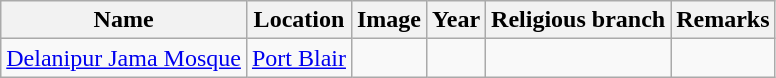<table class="wikitable sortable">
<tr>
<th>Name</th>
<th>Location</th>
<th>Image</th>
<th>Year</th>
<th>Religious branch</th>
<th>Remarks</th>
</tr>
<tr>
<td><a href='#'>Delanipur Jama Mosque</a></td>
<td><a href='#'>Port Blair</a></td>
<td></td>
<td></td>
<td></td>
<td></td>
</tr>
</table>
